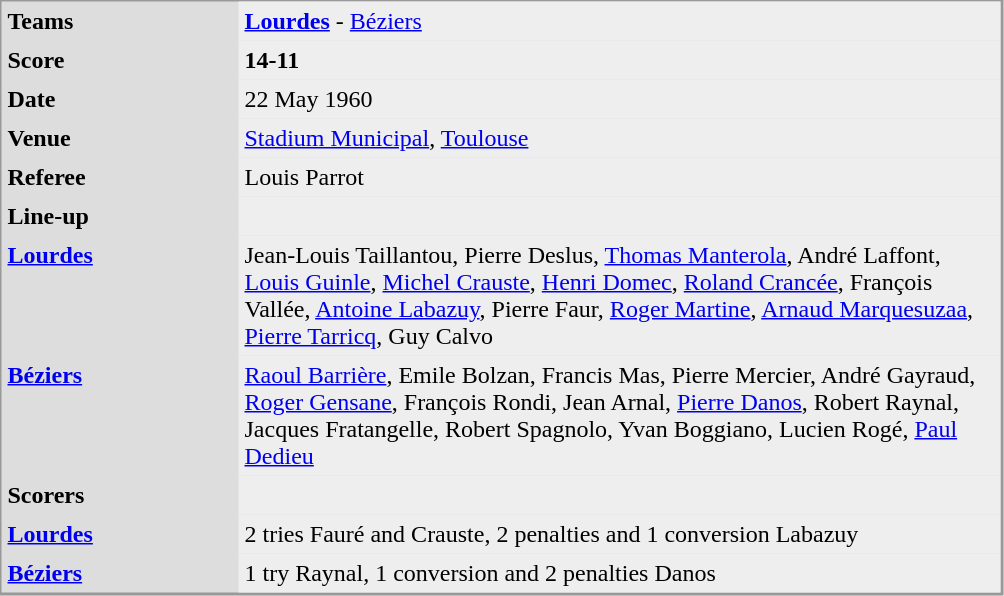<table align="left" cellpadding="4" cellspacing="0"  style="margin: 0 0 0 0; border: 1px solid #999; border-right-width: 2px; border-bottom-width: 2px; background-color: #DDDDDD">
<tr>
<td width="150" valign="top"><strong>Teams</strong></td>
<td width="500" bgcolor=#EEEEEE><strong><a href='#'>Lourdes</a> </strong> - <a href='#'>Béziers</a></td>
</tr>
<tr>
<td valign="top"><strong>Score</strong></td>
<td bgcolor=#EEEEEE><strong>14-11</strong></td>
</tr>
<tr>
<td valign="top"><strong>Date</strong></td>
<td bgcolor=#EEEEEE>22 May 1960</td>
</tr>
<tr>
<td valign="top"><strong>Venue</strong></td>
<td bgcolor=#EEEEEE><a href='#'>Stadium Municipal</a>, <a href='#'>Toulouse</a></td>
</tr>
<tr>
<td valign="top"><strong>Referee</strong></td>
<td bgcolor=#EEEEEE>Louis Parrot</td>
</tr>
<tr>
<td valign="top"><strong>Line-up</strong></td>
<td bgcolor=#EEEEEE></td>
</tr>
<tr>
<td valign="top"><strong> <a href='#'>Lourdes</a> </strong></td>
<td bgcolor=#EEEEEE>Jean-Louis Taillantou, Pierre Deslus, <a href='#'>Thomas Manterola</a>, André Laffont, <a href='#'>Louis Guinle</a>, <a href='#'>Michel Crauste</a>, <a href='#'>Henri Domec</a>, <a href='#'>Roland Crancée</a>, François Vallée, <a href='#'>Antoine Labazuy</a>, Pierre Faur, <a href='#'>Roger Martine</a>, <a href='#'>Arnaud Marquesuzaa</a>, <a href='#'>Pierre Tarricq</a>, Guy Calvo</td>
</tr>
<tr>
<td valign="top"><strong><a href='#'>Béziers</a></strong></td>
<td bgcolor=#EEEEEE><a href='#'>Raoul Barrière</a>, Emile Bolzan, Francis Mas, Pierre Mercier, André Gayraud, <a href='#'>Roger Gensane</a>, François Rondi, Jean Arnal, <a href='#'>Pierre Danos</a>, Robert Raynal, Jacques Fratangelle, Robert Spagnolo, Yvan Boggiano, Lucien Rogé, <a href='#'>Paul Dedieu</a></td>
</tr>
<tr>
<td valign="top"><strong>Scorers</strong></td>
<td bgcolor=#EEEEEE></td>
</tr>
<tr>
<td valign="top"><strong><a href='#'>Lourdes</a>  </strong></td>
<td bgcolor=#EEEEEE>2 tries Fauré and Crauste, 2 penalties and 1 conversion Labazuy</td>
</tr>
<tr>
<td valign="top"><strong><a href='#'>Béziers</a></strong></td>
<td bgcolor=#EEEEEE>1 try Raynal,  1 conversion and 2 penalties  Danos</td>
</tr>
</table>
